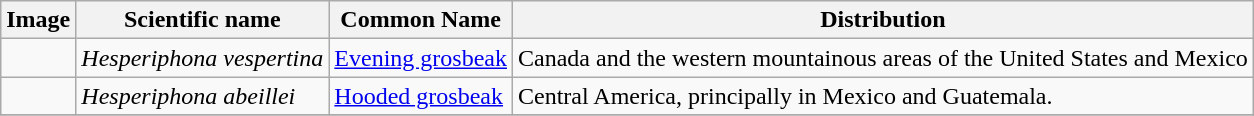<table class="wikitable">
<tr>
<th>Image</th>
<th>Scientific name</th>
<th>Common Name</th>
<th>Distribution</th>
</tr>
<tr>
<td></td>
<td><em>Hesperiphona vespertina</em></td>
<td><a href='#'>Evening grosbeak</a></td>
<td>Canada and the western mountainous areas of the United States and Mexico</td>
</tr>
<tr>
<td></td>
<td><em>Hesperiphona abeillei</em></td>
<td><a href='#'>Hooded grosbeak</a></td>
<td>Central America, principally in Mexico and Guatemala.</td>
</tr>
<tr>
</tr>
</table>
